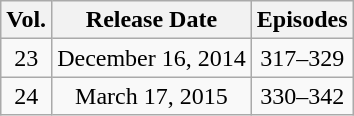<table class="wikitable" style="text-align:center;">
<tr>
<th>Vol.</th>
<th>Release Date</th>
<th colspan="2">Episodes</th>
</tr>
<tr>
<td>23</td>
<td>December 16, 2014</td>
<td colspan="2">317–329</td>
</tr>
<tr>
<td>24</td>
<td>March 17, 2015</td>
<td colspan="2">330–342</td>
</tr>
</table>
